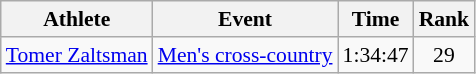<table class=wikitable style=font-size:90%;text-align:center>
<tr>
<th>Athlete</th>
<th>Event</th>
<th>Time</th>
<th>Rank</th>
</tr>
<tr>
<td align=left><a href='#'>Tomer Zaltsman</a></td>
<td align=left><a href='#'>Men's cross-country</a></td>
<td>1:34:47</td>
<td>29</td>
</tr>
</table>
